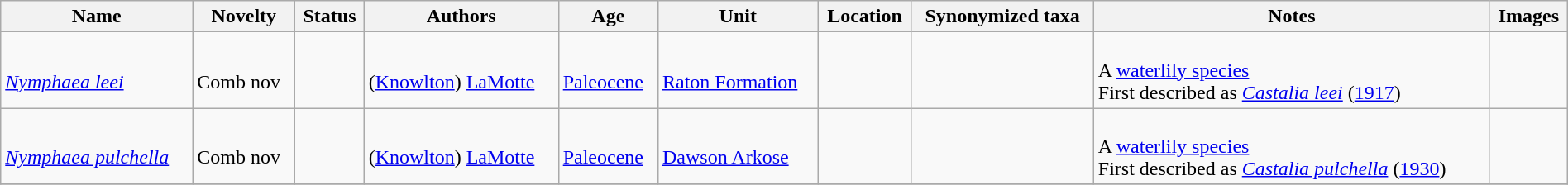<table class="wikitable sortable" align="center" width="100%">
<tr>
<th>Name</th>
<th>Novelty</th>
<th>Status</th>
<th>Authors</th>
<th>Age</th>
<th>Unit</th>
<th>Location</th>
<th>Synonymized taxa</th>
<th>Notes</th>
<th>Images</th>
</tr>
<tr>
<td><br><em><a href='#'>Nymphaea leei</a></em></td>
<td><br>Comb nov</td>
<td></td>
<td><br>(<a href='#'>Knowlton</a>) <a href='#'>LaMotte</a></td>
<td><br><a href='#'>Paleocene</a></td>
<td><br><a href='#'>Raton Formation</a></td>
<td><br><br></td>
<td></td>
<td><br>A <a href='#'>waterlily species</a><br> First described as <em><a href='#'>Castalia leei</a></em> (<a href='#'>1917</a>)</td>
<td></td>
</tr>
<tr>
<td><br><em><a href='#'>Nymphaea pulchella</a></em></td>
<td><br>Comb nov</td>
<td></td>
<td><br>(<a href='#'>Knowlton</a>) <a href='#'>LaMotte</a></td>
<td><br><a href='#'>Paleocene</a></td>
<td><br><a href='#'>Dawson Arkose</a></td>
<td><br><br></td>
<td></td>
<td><br>A <a href='#'>waterlily species</a><br> First described as <em><a href='#'>Castalia pulchella</a></em> (<a href='#'>1930</a>)</td>
<td></td>
</tr>
<tr>
</tr>
</table>
